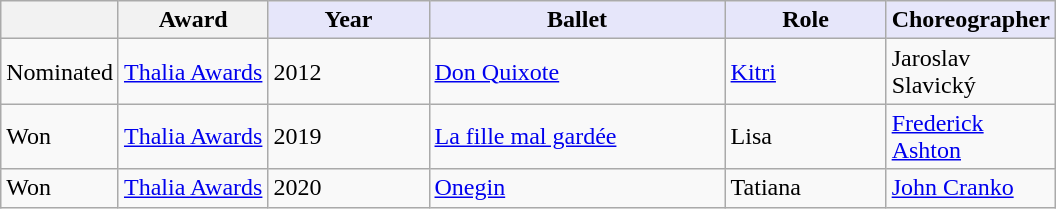<table class="wikitable">
<tr>
<th></th>
<th>Award</th>
<th width="100 px" style="background:Lavender; color:Black">Year</th>
<th width="190 px" style="background:Lavender; color:Black">Ballet</th>
<th width="100 px" style="background:Lavender; color:Black">Role</th>
<th width="70 px" style="background:Lavender; color:Black">Choreographer</th>
</tr>
<tr>
<td>Nominated</td>
<td><a href='#'>Thalia Awards</a></td>
<td>2012</td>
<td><a href='#'>Don Quixote</a></td>
<td><a href='#'>Kitri</a></td>
<td>Jaroslav Slavický</td>
</tr>
<tr>
<td>Won</td>
<td><a href='#'>Thalia Awards</a></td>
<td>2019</td>
<td><a href='#'>La fille mal gardée</a></td>
<td>Lisa</td>
<td><a href='#'>Frederick Ashton</a></td>
</tr>
<tr>
<td>Won</td>
<td><a href='#'>Thalia Awards</a></td>
<td>2020</td>
<td><a href='#'>Onegin</a></td>
<td>Tatiana</td>
<td><a href='#'>John Cranko</a></td>
</tr>
</table>
